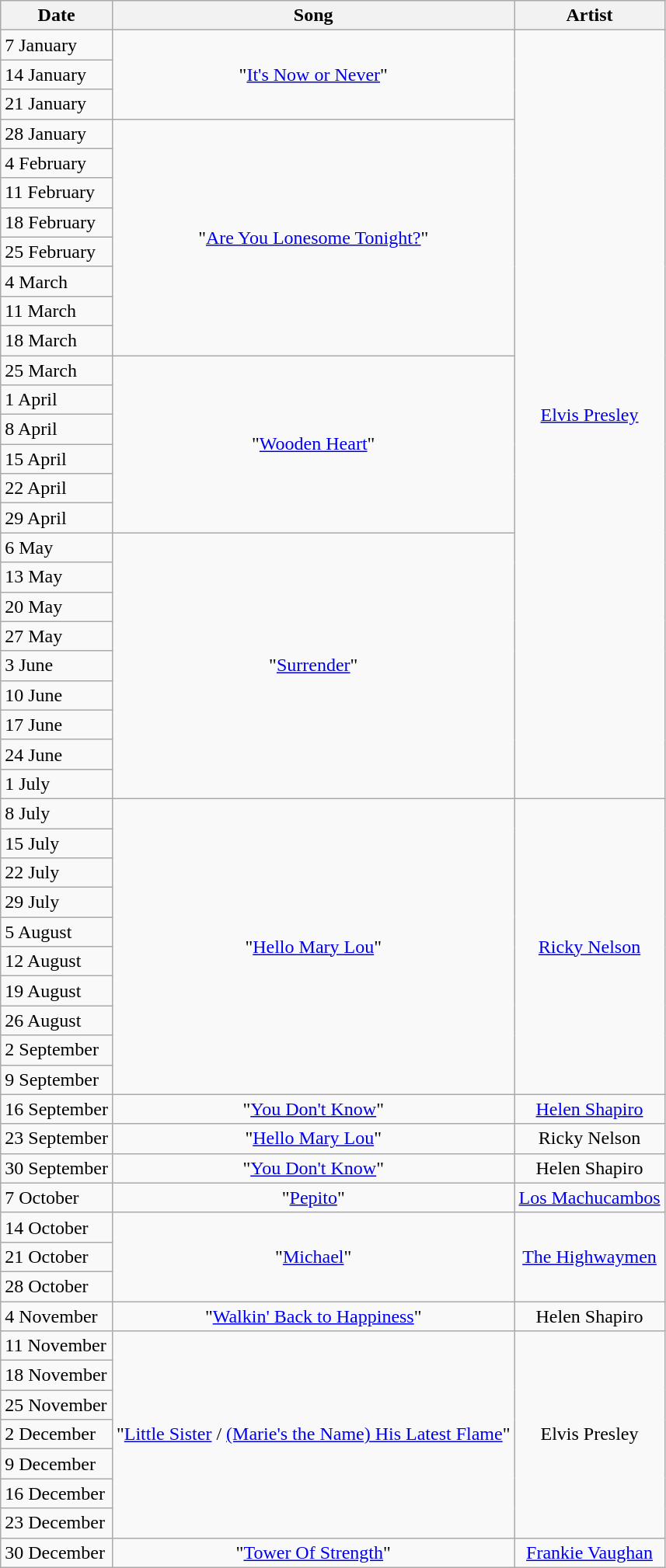<table class="wikitable">
<tr>
<th>Date</th>
<th>Song</th>
<th>Artist</th>
</tr>
<tr>
<td>7 January</td>
<td rowspan="3" align="center">"<a href='#'>It's Now or Never</a>"</td>
<td rowspan="26" align="center"><a href='#'>Elvis Presley</a></td>
</tr>
<tr>
<td>14 January</td>
</tr>
<tr>
<td>21 January</td>
</tr>
<tr>
<td>28 January</td>
<td rowspan="8" align="center">"<a href='#'>Are You Lonesome Tonight?</a>"</td>
</tr>
<tr>
<td>4 February</td>
</tr>
<tr>
<td>11 February</td>
</tr>
<tr>
<td>18 February</td>
</tr>
<tr>
<td>25 February</td>
</tr>
<tr>
<td>4 March</td>
</tr>
<tr>
<td>11 March</td>
</tr>
<tr>
<td>18 March</td>
</tr>
<tr>
<td>25 March</td>
<td rowspan="6" align="center">"<a href='#'>Wooden Heart</a>"</td>
</tr>
<tr>
<td>1 April</td>
</tr>
<tr>
<td>8 April</td>
</tr>
<tr>
<td>15 April</td>
</tr>
<tr>
<td>22 April</td>
</tr>
<tr>
<td>29 April</td>
</tr>
<tr>
<td>6 May</td>
<td rowspan="9" align="center">"<a href='#'>Surrender</a>"</td>
</tr>
<tr>
<td>13 May</td>
</tr>
<tr>
<td>20 May</td>
</tr>
<tr>
<td>27 May</td>
</tr>
<tr>
<td>3 June</td>
</tr>
<tr>
<td>10 June</td>
</tr>
<tr>
<td>17 June</td>
</tr>
<tr>
<td>24 June</td>
</tr>
<tr>
<td>1 July</td>
</tr>
<tr>
<td>8 July</td>
<td rowspan="10" align="center">"<a href='#'>Hello Mary Lou</a>"</td>
<td rowspan="10" align="center"><a href='#'>Ricky Nelson</a></td>
</tr>
<tr>
<td>15 July</td>
</tr>
<tr>
<td>22 July</td>
</tr>
<tr>
<td>29 July</td>
</tr>
<tr>
<td>5 August</td>
</tr>
<tr>
<td>12 August</td>
</tr>
<tr>
<td>19 August</td>
</tr>
<tr>
<td>26 August</td>
</tr>
<tr>
<td>2 September</td>
</tr>
<tr>
<td>9 September</td>
</tr>
<tr>
<td>16 September</td>
<td rowspan="1" align="center">"<a href='#'>You Don't Know</a>"</td>
<td rowspan="1" align="center"><a href='#'>Helen Shapiro</a></td>
</tr>
<tr>
<td>23 September</td>
<td rowspan="1" align="center">"<a href='#'>Hello Mary Lou</a>"</td>
<td rowspan="1" align="center">Ricky Nelson</td>
</tr>
<tr>
<td>30 September</td>
<td rowspan="1" align="center">"<a href='#'>You Don't Know</a>"</td>
<td rowspan="1" align="center">Helen Shapiro</td>
</tr>
<tr>
<td>7 October</td>
<td rowspan="1" align="center">"<a href='#'>Pepito</a>"</td>
<td rowspan="1" align="center"><a href='#'>Los Machucambos</a></td>
</tr>
<tr>
<td>14 October</td>
<td rowspan="3" align="center">"<a href='#'>Michael</a>"</td>
<td rowspan="3" align="center"><a href='#'>The Highwaymen</a></td>
</tr>
<tr>
<td>21 October</td>
</tr>
<tr>
<td>28 October</td>
</tr>
<tr>
<td>4 November</td>
<td rowspan="1" align="center">"<a href='#'>Walkin' Back to Happiness</a>"</td>
<td rowspan="1" align="center">Helen Shapiro</td>
</tr>
<tr>
<td>11 November</td>
<td rowspan="7" align="center">"<a href='#'>Little Sister</a> / <a href='#'>(Marie's the Name) His Latest Flame</a>"</td>
<td rowspan="7" align="center">Elvis Presley</td>
</tr>
<tr>
<td>18 November</td>
</tr>
<tr>
<td>25 November</td>
</tr>
<tr>
<td>2 December</td>
</tr>
<tr>
<td>9 December</td>
</tr>
<tr>
<td>16 December</td>
</tr>
<tr>
<td>23 December</td>
</tr>
<tr>
<td>30 December</td>
<td rowspan="1" align="center">"<a href='#'>Tower Of Strength</a>"</td>
<td rowspan="1" align="center"><a href='#'>Frankie Vaughan</a></td>
</tr>
</table>
